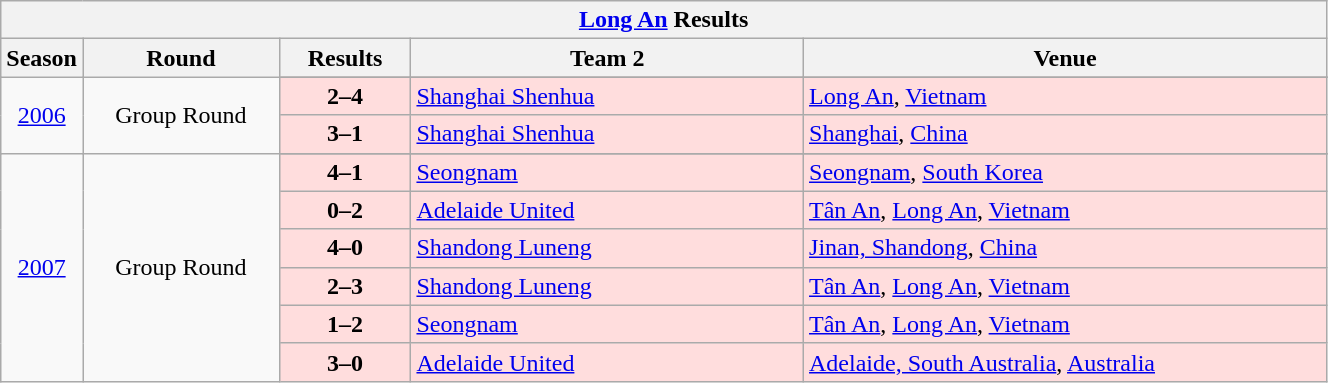<table width=70% class="wikitable sortable collapsible collapsed">
<tr>
<th colspan=6><a href='#'>Long An</a> Results</th>
</tr>
<tr>
<th width=5%>Season</th>
<th width=15%>Round</th>
<th width=10%>Results</th>
<th width=30%>Team 2</th>
<th width=50%>Venue</th>
</tr>
<tr style="text-align:center;">
<td rowspan=3><a href='#'>2006</a></td>
<td rowspan=3>Group Round</td>
</tr>
<tr style="background:#ffdddd">
<td style="text-align:center;"><strong>2–4</strong></td>
<td> <a href='#'>Shanghai Shenhua</a></td>
<td> <a href='#'>Long An</a>, <a href='#'>Vietnam</a></td>
</tr>
<tr style="background:#ffdddd">
<td style="text-align:center;"><strong>3–1</strong></td>
<td> <a href='#'>Shanghai Shenhua</a></td>
<td> <a href='#'>Shanghai</a>, <a href='#'>China</a></td>
</tr>
<tr style="text-align:center;">
<td rowspan=7><a href='#'>2007</a></td>
<td rowspan=7>Group Round</td>
</tr>
<tr style="background:#ffdddd">
<td style="text-align:center;"><strong>4–1</strong></td>
<td> <a href='#'>Seongnam</a></td>
<td> <a href='#'>Seongnam</a>, <a href='#'>South Korea</a></td>
</tr>
<tr style="background:#ffdddd">
<td style="text-align:center;"><strong>0–2</strong></td>
<td> <a href='#'>Adelaide United</a></td>
<td> <a href='#'>Tân An</a>, <a href='#'>Long An</a>, <a href='#'>Vietnam</a></td>
</tr>
<tr style="background:#ffdddd">
<td style="text-align:center;"><strong>4–0</strong></td>
<td> <a href='#'>Shandong Luneng</a></td>
<td> <a href='#'>Jinan, Shandong</a>, <a href='#'>China</a></td>
</tr>
<tr style="background:#ffdddd">
<td style="text-align:center;"><strong>2–3</strong></td>
<td> <a href='#'>Shandong Luneng</a></td>
<td> <a href='#'>Tân An</a>, <a href='#'>Long An</a>, <a href='#'>Vietnam</a></td>
</tr>
<tr style="background:#ffdddd">
<td style="text-align:center;"><strong>1–2</strong></td>
<td> <a href='#'>Seongnam</a></td>
<td> <a href='#'>Tân An</a>, <a href='#'>Long An</a>, <a href='#'>Vietnam</a></td>
</tr>
<tr style="background:#ffdddd">
<td style="text-align:center;"><strong>3–0</strong></td>
<td> <a href='#'>Adelaide United</a></td>
<td> <a href='#'>Adelaide, South Australia</a>, <a href='#'>Australia</a></td>
</tr>
</table>
